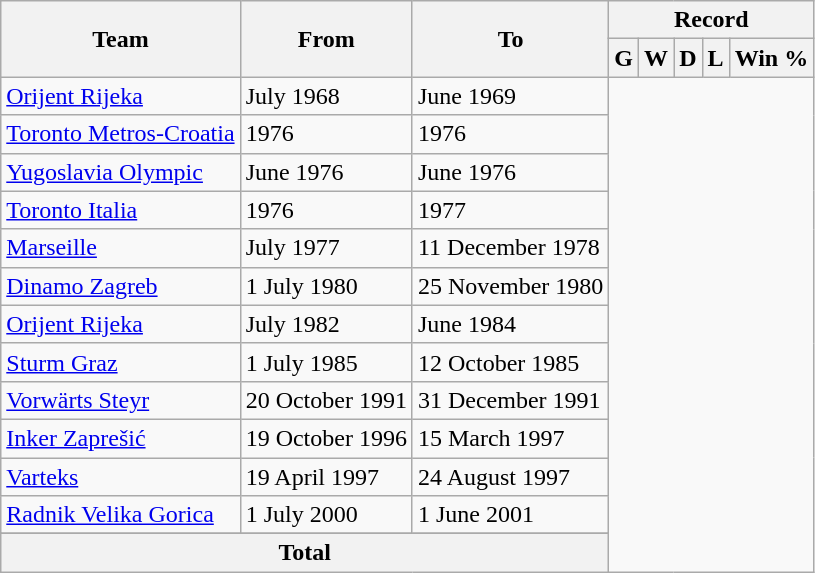<table class="wikitable sortable">
<tr>
<th rowspan="2">Team</th>
<th rowspan="2">From</th>
<th rowspan="2">To</th>
<th colspan="5">Record</th>
</tr>
<tr>
<th>G</th>
<th>W</th>
<th>D</th>
<th>L</th>
<th>Win %</th>
</tr>
<tr>
<td><a href='#'>Orijent Rijeka</a></td>
<td>July 1968</td>
<td>June 1969<br></td>
</tr>
<tr>
<td><a href='#'>Toronto Metros-Croatia</a></td>
<td>1976</td>
<td>1976<br></td>
</tr>
<tr>
<td><a href='#'>Yugoslavia Olympic</a></td>
<td>June 1976</td>
<td>June 1976<br></td>
</tr>
<tr>
<td><a href='#'>Toronto Italia</a></td>
<td>1976</td>
<td>1977<br></td>
</tr>
<tr>
<td><a href='#'>Marseille</a></td>
<td>July 1977</td>
<td>11 December 1978<br></td>
</tr>
<tr>
<td><a href='#'>Dinamo Zagreb</a></td>
<td>1 July 1980</td>
<td>25 November 1980<br></td>
</tr>
<tr>
<td><a href='#'>Orijent Rijeka</a></td>
<td>July 1982</td>
<td>June 1984<br></td>
</tr>
<tr>
<td><a href='#'>Sturm Graz</a></td>
<td>1 July 1985</td>
<td>12 October 1985<br></td>
</tr>
<tr>
<td><a href='#'>Vorwärts Steyr</a></td>
<td>20 October 1991</td>
<td>31 December 1991<br></td>
</tr>
<tr>
<td><a href='#'>Inker Zaprešić</a></td>
<td>19 October 1996</td>
<td>15 March 1997<br></td>
</tr>
<tr>
<td><a href='#'>Varteks</a></td>
<td>19 April 1997</td>
<td>24 August 1997<br></td>
</tr>
<tr>
<td><a href='#'>Radnik Velika Gorica</a></td>
<td>1 July 2000</td>
<td>1 June 2001<br></td>
</tr>
<tr>
</tr>
<tr class="sortbottom">
<th colspan="3">Total<br></th>
</tr>
</table>
